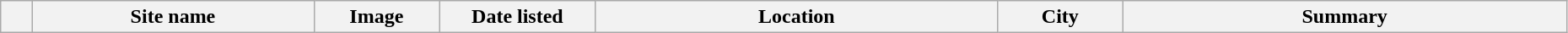<table class="wikitable sortable" style="width:98%">
<tr>
<th width = 2% ></th>
<th width = 18% ><strong>Site name</strong></th>
<th width = 8% class="unsortable" ><strong>Image</strong></th>
<th width = 10% ><strong>Date listed</strong></th>
<th><strong>Location</strong></th>
<th width = 8% ><strong>City</strong></th>
<th class="unsortable" ><strong>Summary</strong><br>
</th>
</tr>
</table>
